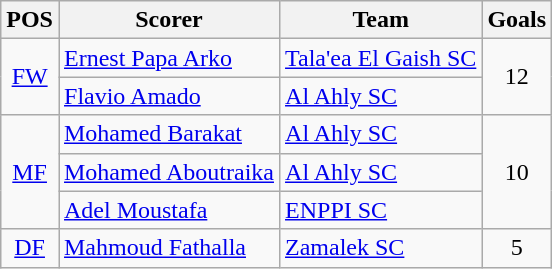<table class="wikitable">
<tr>
<th>POS</th>
<th>Scorer</th>
<th>Team</th>
<th>Goals</th>
</tr>
<tr>
<td rowspan=2 align=center><a href='#'>FW</a></td>
<td> <a href='#'>Ernest Papa Arko</a></td>
<td><a href='#'>Tala'ea El Gaish SC</a></td>
<td rowspan=2 align=center>12</td>
</tr>
<tr>
<td> <a href='#'>Flavio Amado</a></td>
<td><a href='#'>Al Ahly SC</a></td>
</tr>
<tr>
<td rowspan=3 align=center><a href='#'>MF</a></td>
<td> <a href='#'>Mohamed Barakat</a></td>
<td><a href='#'>Al Ahly SC</a></td>
<td rowspan=3 align=center>10</td>
</tr>
<tr>
<td> <a href='#'>Mohamed Aboutraika</a></td>
<td><a href='#'>Al Ahly SC</a></td>
</tr>
<tr>
<td> <a href='#'>Adel Moustafa</a></td>
<td><a href='#'>ENPPI SC</a></td>
</tr>
<tr>
<td align=center><a href='#'>DF</a></td>
<td> <a href='#'>Mahmoud Fathalla</a></td>
<td><a href='#'>Zamalek SC</a></td>
<td align=center>5</td>
</tr>
</table>
